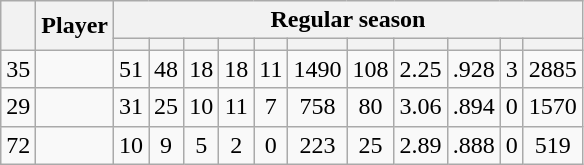<table class="wikitable plainrowheaders" style="text-align:center;">
<tr>
<th scope="col" rowspan="2"></th>
<th scope="col" rowspan="2">Player</th>
<th scope=colgroup colspan=11>Regular season</th>
</tr>
<tr>
<th scope="col"></th>
<th scope="col"></th>
<th scope="col"></th>
<th scope="col"></th>
<th scope="col"></th>
<th scope="col"></th>
<th scope="col"></th>
<th scope="col"></th>
<th scope="col"></th>
<th scope="col"></th>
<th scope="col"></th>
</tr>
<tr>
<td scope="row">35</td>
<td align="left"></td>
<td>51</td>
<td>48</td>
<td>18</td>
<td>18</td>
<td>11</td>
<td>1490</td>
<td>108</td>
<td>2.25</td>
<td>.928</td>
<td>3</td>
<td>2885</td>
</tr>
<tr>
<td scope="row">29</td>
<td align="left"></td>
<td>31</td>
<td>25</td>
<td>10</td>
<td>11</td>
<td>7</td>
<td>758</td>
<td>80</td>
<td>3.06</td>
<td>.894</td>
<td>0</td>
<td>1570</td>
</tr>
<tr>
<td scope="row">72</td>
<td align="left"></td>
<td>10</td>
<td>9</td>
<td>5</td>
<td>2</td>
<td>0</td>
<td>223</td>
<td>25</td>
<td>2.89</td>
<td>.888</td>
<td>0</td>
<td>519</td>
</tr>
</table>
